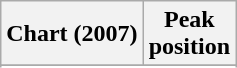<table class="wikitable sortable plainrowheaders">
<tr>
<th scope="col">Chart (2007)</th>
<th scope="col">Peak<br>position</th>
</tr>
<tr>
</tr>
<tr>
</tr>
<tr>
</tr>
</table>
